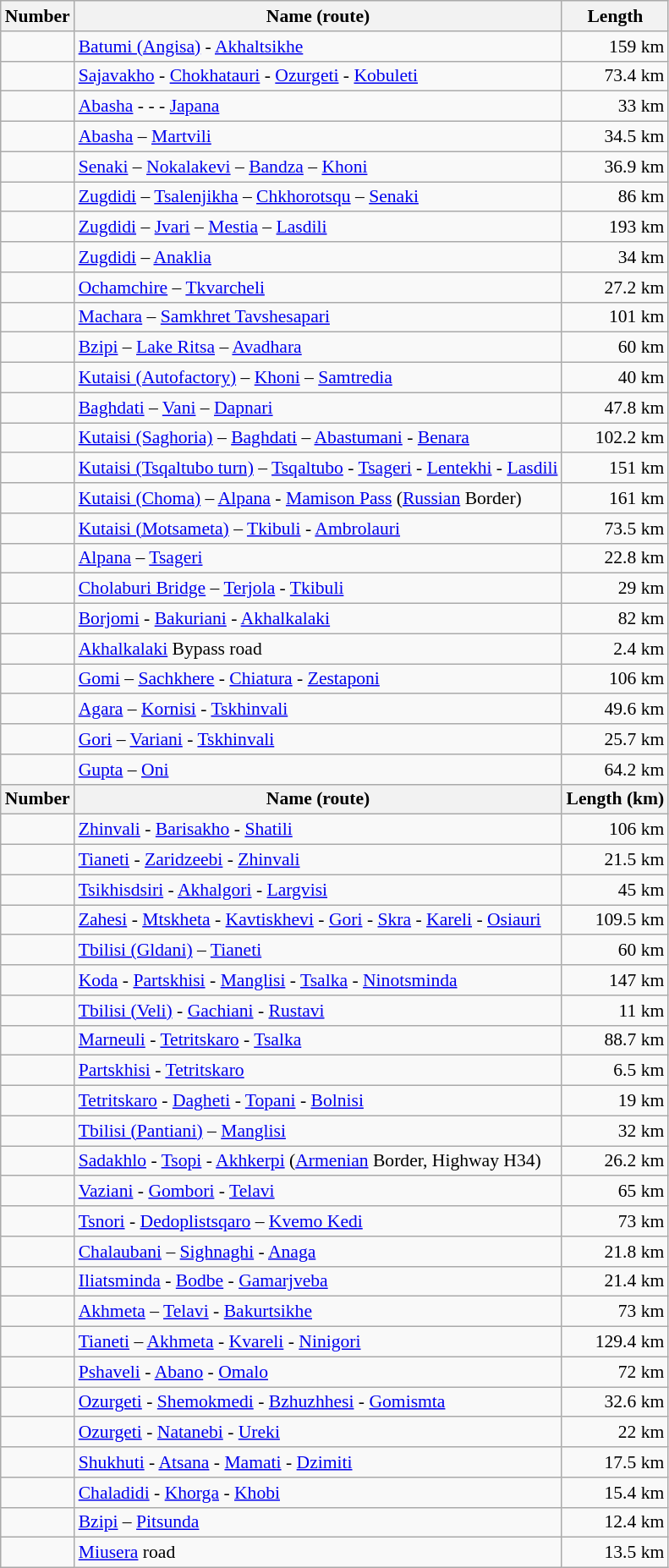<table class="wikitable" style="font-size:90%;">
<tr class="hintergrundfarbe5">
<th>Number</th>
<th>Name (route)</th>
<th>Length</th>
</tr>
<tr>
<td align="center"></td>
<td><a href='#'>Batumi (Angisa)</a> - <a href='#'>Akhaltsikhe</a></td>
<td align=right>159 km</td>
</tr>
<tr>
<td align="center"></td>
<td><a href='#'>Sajavakho</a> - <a href='#'>Chokhatauri</a> - <a href='#'>Ozurgeti</a> - <a href='#'>Kobuleti</a></td>
<td align=right>73.4 km</td>
</tr>
<tr>
<td align="center"></td>
<td><a href='#'>Abasha</a> -  -  - <a href='#'>Japana</a></td>
<td align=right>33 km</td>
</tr>
<tr>
<td align="center"></td>
<td><a href='#'>Abasha</a> – <a href='#'>Martvili</a></td>
<td align=right>34.5 km</td>
</tr>
<tr>
<td align="center"></td>
<td><a href='#'>Senaki</a> – <a href='#'>Nokalakevi</a> – <a href='#'>Bandza</a> – <a href='#'>Khoni</a></td>
<td align=right>36.9 km</td>
</tr>
<tr>
<td align="center"></td>
<td><a href='#'>Zugdidi</a> – <a href='#'>Tsalenjikha</a> – <a href='#'>Chkhorotsqu</a> – <a href='#'>Senaki</a></td>
<td align=right>86 km</td>
</tr>
<tr>
<td align="center"></td>
<td><a href='#'>Zugdidi</a> – <a href='#'>Jvari</a> – <a href='#'>Mestia</a> – <a href='#'>Lasdili</a></td>
<td align=right>193 km</td>
</tr>
<tr>
<td align="center"></td>
<td><a href='#'>Zugdidi</a> – <a href='#'>Anaklia</a></td>
<td align=right>34 km</td>
</tr>
<tr>
<td align="center"></td>
<td><a href='#'>Ochamchire</a> – <a href='#'>Tkvarcheli</a></td>
<td align=right>27.2 km</td>
</tr>
<tr -->
<td align="center"></td>
<td><a href='#'>Machara</a> – <a href='#'>Samkhret Tavshesapari</a></td>
<td align=right>101 km</td>
</tr>
<tr>
<td align="center"></td>
<td><a href='#'>Bzipi</a> – <a href='#'>Lake Ritsa</a> – <a href='#'>Avadhara</a></td>
<td align=right>60 km</td>
</tr>
<tr>
<td align="center"></td>
<td><a href='#'>Kutaisi (Autofactory)</a> – <a href='#'>Khoni</a> – <a href='#'>Samtredia</a></td>
<td align=right>40 km</td>
</tr>
<tr>
<td align="center"></td>
<td><a href='#'>Baghdati</a> – <a href='#'>Vani</a> – <a href='#'>Dapnari</a></td>
<td align=right>47.8 km</td>
</tr>
<tr>
<td align="center"></td>
<td><a href='#'>Kutaisi (Saghoria)</a> – <a href='#'>Baghdati</a> – <a href='#'>Abastumani</a> - <a href='#'>Benara</a></td>
<td align=right>102.2 km</td>
</tr>
<tr>
<td align="center"></td>
<td><a href='#'>Kutaisi (Tsqaltubo turn)</a> – <a href='#'>Tsqaltubo</a> - <a href='#'>Tsageri</a> - <a href='#'>Lentekhi</a> - <a href='#'>Lasdili</a></td>
<td align=right>151 km</td>
</tr>
<tr>
<td align="center"></td>
<td><a href='#'>Kutaisi (Choma)</a> – <a href='#'>Alpana</a> - <a href='#'>Mamison Pass</a> (<a href='#'>Russian</a> Border)</td>
<td align=right>161 km</td>
</tr>
<tr>
<td align="center"></td>
<td><a href='#'>Kutaisi (Motsameta)</a> – <a href='#'>Tkibuli</a> - <a href='#'>Ambrolauri</a></td>
<td align=right>73.5 km</td>
</tr>
<tr>
<td align="center"></td>
<td><a href='#'>Alpana</a> – <a href='#'>Tsageri</a></td>
<td align=right>22.8 km</td>
</tr>
<tr>
<td align="center"></td>
<td><a href='#'>Cholaburi Bridge</a> – <a href='#'>Terjola</a> - <a href='#'>Tkibuli</a></td>
<td align=right>29 km</td>
</tr>
<tr -->
<td align="center"></td>
<td><a href='#'>Borjomi</a> - <a href='#'>Bakuriani</a> - <a href='#'>Akhalkalaki</a></td>
<td align=right>82 km</td>
</tr>
<tr>
<td align="center"></td>
<td><a href='#'>Akhalkalaki</a> Bypass road</td>
<td align=right>2.4 km</td>
</tr>
<tr>
<td align="center"></td>
<td><a href='#'>Gomi</a> – <a href='#'>Sachkhere</a> - <a href='#'>Chiatura</a> - <a href='#'>Zestaponi</a></td>
<td align=right>106 km</td>
</tr>
<tr>
<td align="center"></td>
<td><a href='#'>Agara</a> – <a href='#'>Kornisi</a> - <a href='#'>Tskhinvali</a></td>
<td align=right>49.6 km</td>
</tr>
<tr>
<td align="center"></td>
<td><a href='#'>Gori</a> – <a href='#'>Variani</a> - <a href='#'>Tskhinvali</a></td>
<td align=right>25.7 km</td>
</tr>
<tr>
<td align="center"></td>
<td><a href='#'>Gupta</a> – <a href='#'>Oni</a></td>
<td align=right>64.2 km</td>
</tr>
<tr class="hintergrundfarbe5">
<th>Number</th>
<th>Name (route)</th>
<th>Length (km)</th>
</tr>
<tr -->
<td align="center"></td>
<td><a href='#'>Zhinvali</a> - <a href='#'>Barisakho</a> - <a href='#'>Shatili</a></td>
<td align=right>106 km</td>
</tr>
<tr -->
<td align="center"></td>
<td><a href='#'>Tianeti</a> - <a href='#'>Zaridzeebi</a> - <a href='#'>Zhinvali</a></td>
<td align=right>21.5 km</td>
</tr>
<tr>
<td align="center"></td>
<td><a href='#'>Tsikhisdsiri</a> - <a href='#'>Akhalgori</a> - <a href='#'>Largvisi</a></td>
<td align=right>45 km</td>
</tr>
<tr>
<td align="center"></td>
<td><a href='#'>Zahesi</a> - <a href='#'>Mtskheta</a> - <a href='#'>Kavtiskhevi</a> - <a href='#'>Gori</a> - <a href='#'>Skra</a> - <a href='#'>Kareli</a> - <a href='#'>Osiauri</a></td>
<td align=right>109.5 km</td>
</tr>
<tr>
<td align="center"></td>
<td><a href='#'>Tbilisi (Gldani)</a> – <a href='#'>Tianeti</a></td>
<td align=right>60 km</td>
</tr>
<tr>
<td align="center"></td>
<td><a href='#'>Koda</a> - <a href='#'>Partskhisi</a> - <a href='#'>Manglisi</a> - <a href='#'>Tsalka</a> - <a href='#'>Ninotsminda</a></td>
<td align=right>147 km</td>
</tr>
<tr>
<td align="center"></td>
<td><a href='#'>Tbilisi (Veli)</a> - <a href='#'>Gachiani</a> - <a href='#'>Rustavi</a></td>
<td align=right>11 km</td>
</tr>
<tr>
<td align="center"></td>
<td><a href='#'>Marneuli</a> - <a href='#'>Tetritskaro</a> - <a href='#'>Tsalka</a></td>
<td align=right>88.7 km</td>
</tr>
<tr>
<td align="center"></td>
<td><a href='#'>Partskhisi</a> - <a href='#'>Tetritskaro</a></td>
<td align=right>6.5 km</td>
</tr>
<tr>
<td align="center"></td>
<td><a href='#'>Tetritskaro</a> - <a href='#'>Dagheti</a> - <a href='#'>Topani</a> - <a href='#'>Bolnisi</a></td>
<td align=right>19 km</td>
</tr>
<tr>
<td align="center"></td>
<td><a href='#'>Tbilisi (Pantiani)</a> – <a href='#'>Manglisi</a></td>
<td align=right>32 km</td>
</tr>
<tr>
<td align="center"></td>
<td><a href='#'>Sadakhlo</a> - <a href='#'>Tsopi</a> - <a href='#'>Akhkerpi</a> (<a href='#'>Armenian</a> Border,  Highway H34)</td>
<td align=right>26.2 km</td>
</tr>
<tr>
<td align="center"></td>
<td><a href='#'>Vaziani</a> - <a href='#'>Gombori</a> - <a href='#'>Telavi</a></td>
<td align=right>65 km</td>
</tr>
<tr>
<td align="center"></td>
<td><a href='#'>Tsnori</a> - <a href='#'>Dedoplistsqaro</a> – <a href='#'>Kvemo Kedi</a></td>
<td align=right>73 km</td>
</tr>
<tr>
<td align="center"></td>
<td><a href='#'>Chalaubani</a> – <a href='#'>Sighnaghi</a> - <a href='#'>Anaga</a></td>
<td align=right>21.8 km</td>
</tr>
<tr>
<td align="center"></td>
<td><a href='#'>Iliatsminda</a> - <a href='#'>Bodbe</a> - <a href='#'>Gamarjveba</a></td>
<td align=right>21.4 km</td>
</tr>
<tr>
<td align="center"></td>
<td><a href='#'>Akhmeta</a> – <a href='#'>Telavi</a> - <a href='#'>Bakurtsikhe</a></td>
<td align=right>73 km</td>
</tr>
<tr>
<td align="center"></td>
<td><a href='#'>Tianeti</a> – <a href='#'>Akhmeta</a> - <a href='#'>Kvareli</a> - <a href='#'>Ninigori</a></td>
<td align=right>129.4 km</td>
</tr>
<tr>
<td align="center"></td>
<td><a href='#'>Pshaveli</a> - <a href='#'>Abano</a> - <a href='#'>Omalo</a></td>
<td align=right>72 km</td>
</tr>
<tr>
<td align="center"></td>
<td><a href='#'>Ozurgeti</a> - <a href='#'>Shemokmedi</a> - <a href='#'>Bzhuzhhesi</a> - <a href='#'>Gomismta</a></td>
<td align=right>32.6 km</td>
</tr>
<tr>
<td align="center"></td>
<td><a href='#'>Ozurgeti</a> - <a href='#'>Natanebi</a> - <a href='#'>Ureki</a></td>
<td align=right>22 km</td>
</tr>
<tr>
<td align="center"></td>
<td><a href='#'>Shukhuti</a> - <a href='#'>Atsana</a> - <a href='#'>Mamati</a> - <a href='#'>Dzimiti</a></td>
<td align=right>17.5 km</td>
</tr>
<tr>
<td align="center"></td>
<td><a href='#'>Chaladidi</a> - <a href='#'>Khorga</a> - <a href='#'>Khobi</a></td>
<td align=right>15.4 km</td>
</tr>
<tr>
<td align="center"></td>
<td><a href='#'>Bzipi</a> – <a href='#'>Pitsunda</a></td>
<td align=right>12.4 km</td>
</tr>
<tr>
<td align="center"></td>
<td><a href='#'>Miusera</a> road</td>
<td align=right>13.5 km</td>
</tr>
</table>
